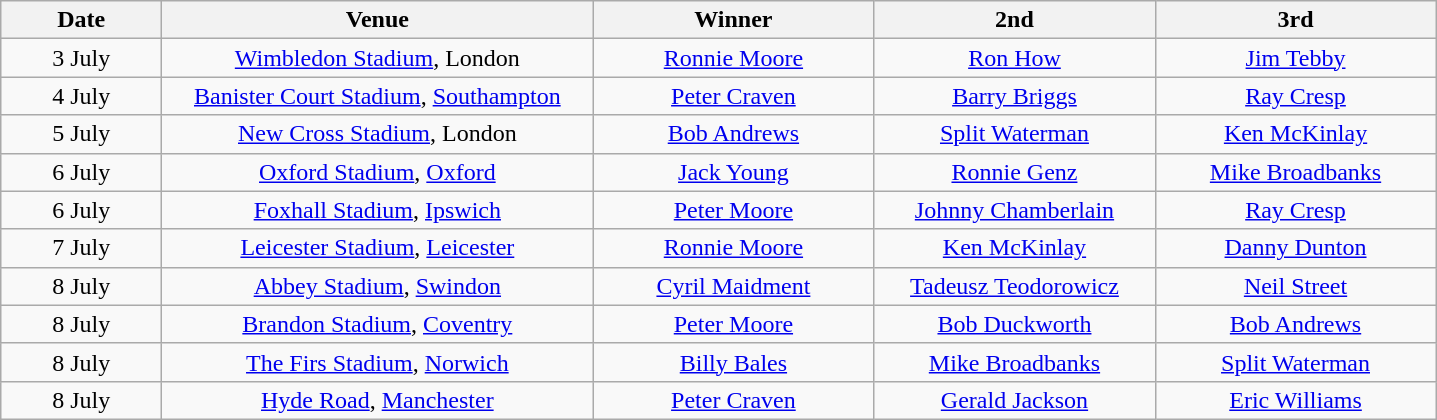<table class="wikitable" style="text-align:center">
<tr>
<th width=100>Date</th>
<th width=280>Venue</th>
<th width=180>Winner</th>
<th width=180>2nd</th>
<th width=180>3rd</th>
</tr>
<tr>
<td align=center>3 July</td>
<td><a href='#'>Wimbledon Stadium</a>,  London</td>
<td><a href='#'>Ronnie Moore</a></td>
<td><a href='#'>Ron How</a></td>
<td><a href='#'>Jim Tebby</a></td>
</tr>
<tr>
<td align=center>4 July</td>
<td><a href='#'>Banister Court Stadium</a>, <a href='#'>Southampton</a></td>
<td><a href='#'>Peter Craven</a></td>
<td><a href='#'>Barry Briggs</a></td>
<td><a href='#'>Ray Cresp</a></td>
</tr>
<tr>
<td align=center>5 July</td>
<td><a href='#'>New Cross Stadium</a>, London</td>
<td><a href='#'>Bob Andrews</a></td>
<td><a href='#'>Split Waterman</a></td>
<td><a href='#'>Ken McKinlay</a></td>
</tr>
<tr>
<td align=center>6 July</td>
<td><a href='#'>Oxford Stadium</a>, <a href='#'>Oxford</a></td>
<td><a href='#'>Jack Young</a></td>
<td><a href='#'>Ronnie Genz</a></td>
<td><a href='#'>Mike Broadbanks</a></td>
</tr>
<tr>
<td align=center>6 July</td>
<td><a href='#'>Foxhall Stadium</a>, <a href='#'>Ipswich</a></td>
<td><a href='#'>Peter Moore</a></td>
<td><a href='#'>Johnny Chamberlain</a></td>
<td><a href='#'>Ray Cresp</a></td>
</tr>
<tr>
<td align=center>7 July</td>
<td><a href='#'>Leicester Stadium</a>, <a href='#'>Leicester</a></td>
<td><a href='#'>Ronnie Moore</a></td>
<td><a href='#'>Ken McKinlay</a></td>
<td><a href='#'>Danny Dunton</a></td>
</tr>
<tr>
<td align=center>8 July</td>
<td><a href='#'>Abbey Stadium</a>, <a href='#'>Swindon</a></td>
<td><a href='#'>Cyril Maidment</a></td>
<td><a href='#'>Tadeusz Teodorowicz</a></td>
<td><a href='#'>Neil Street</a></td>
</tr>
<tr>
<td align=center>8 July</td>
<td><a href='#'>Brandon Stadium</a>, <a href='#'>Coventry</a></td>
<td><a href='#'>Peter Moore</a></td>
<td><a href='#'>Bob Duckworth</a></td>
<td><a href='#'>Bob Andrews</a></td>
</tr>
<tr>
<td align=center>8 July</td>
<td><a href='#'>The Firs Stadium</a>, <a href='#'>Norwich</a></td>
<td><a href='#'>Billy Bales</a></td>
<td><a href='#'>Mike Broadbanks</a></td>
<td><a href='#'>Split Waterman</a></td>
</tr>
<tr>
<td align=center>8 July</td>
<td><a href='#'>Hyde Road</a>, <a href='#'>Manchester</a></td>
<td><a href='#'>Peter Craven</a></td>
<td><a href='#'>Gerald Jackson</a></td>
<td><a href='#'>Eric Williams</a></td>
</tr>
</table>
